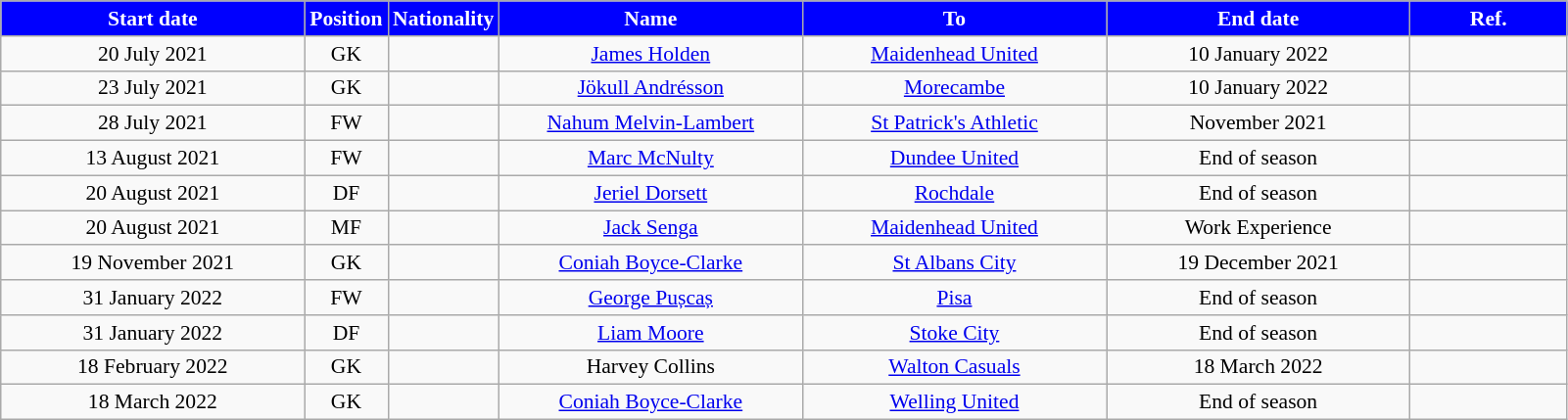<table class="wikitable" style="text-align:center; font-size:90%">
<tr>
<th style="background:#00f; color:white; width:200px;">Start date</th>
<th style="background:#00f; color:white; width:50px;">Position</th>
<th style="background:#00f; color:white; width:50px;">Nationality</th>
<th style="background:#00f; color:white; width:200px;">Name</th>
<th style="background:#00f; color:white; width:200px;">To</th>
<th style="background:#00f; color:white; width:200px;">End date</th>
<th style="background:#00f; color:white; width:100px;">Ref.</th>
</tr>
<tr>
<td>20 July 2021</td>
<td>GK</td>
<td></td>
<td><a href='#'>James Holden</a></td>
<td><a href='#'>Maidenhead United</a></td>
<td>10 January 2022</td>
<td></td>
</tr>
<tr>
<td>23 July 2021</td>
<td>GK</td>
<td></td>
<td><a href='#'>Jökull Andrésson</a></td>
<td><a href='#'>Morecambe</a></td>
<td>10 January 2022</td>
<td></td>
</tr>
<tr>
<td>28 July 2021</td>
<td>FW</td>
<td></td>
<td><a href='#'>Nahum Melvin-Lambert</a></td>
<td><a href='#'>St Patrick's Athletic</a></td>
<td>November 2021</td>
<td></td>
</tr>
<tr>
<td>13 August 2021</td>
<td>FW</td>
<td></td>
<td><a href='#'>Marc McNulty</a></td>
<td><a href='#'>Dundee United</a></td>
<td>End of season</td>
<td></td>
</tr>
<tr>
<td>20 August 2021</td>
<td>DF</td>
<td></td>
<td><a href='#'>Jeriel Dorsett</a></td>
<td><a href='#'>Rochdale</a></td>
<td>End of season</td>
<td></td>
</tr>
<tr>
<td>20 August 2021</td>
<td>MF</td>
<td></td>
<td><a href='#'>Jack Senga</a></td>
<td><a href='#'>Maidenhead United</a></td>
<td>Work Experience</td>
<td></td>
</tr>
<tr>
<td>19 November 2021</td>
<td>GK</td>
<td></td>
<td><a href='#'>Coniah Boyce-Clarke</a></td>
<td><a href='#'>St Albans City</a></td>
<td>19 December 2021</td>
<td></td>
</tr>
<tr>
<td>31 January 2022</td>
<td>FW</td>
<td></td>
<td><a href='#'>George Pușcaș</a></td>
<td><a href='#'>Pisa</a></td>
<td>End of season</td>
<td></td>
</tr>
<tr>
<td>31 January 2022</td>
<td>DF</td>
<td></td>
<td><a href='#'>Liam Moore</a></td>
<td><a href='#'>Stoke City</a></td>
<td>End of season</td>
<td></td>
</tr>
<tr>
<td>18 February 2022</td>
<td>GK</td>
<td></td>
<td>Harvey Collins</td>
<td><a href='#'>Walton Casuals</a></td>
<td>18 March 2022</td>
<td></td>
</tr>
<tr>
<td>18 March 2022</td>
<td>GK</td>
<td></td>
<td><a href='#'>Coniah Boyce-Clarke</a></td>
<td><a href='#'>Welling United</a></td>
<td>End of season</td>
<td></td>
</tr>
</table>
